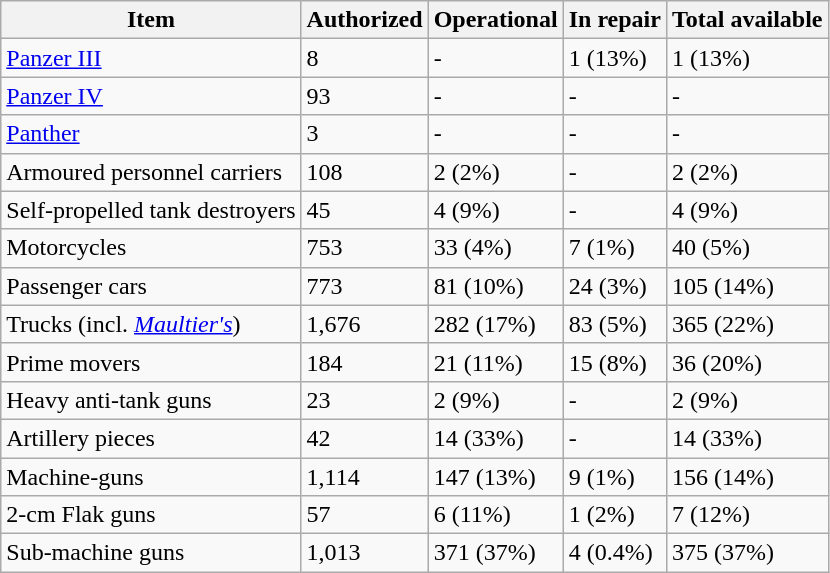<table class="wikitable">
<tr>
<th>Item</th>
<th>Authorized</th>
<th>Operational</th>
<th>In repair</th>
<th>Total available</th>
</tr>
<tr>
<td><a href='#'>Panzer III</a></td>
<td>8</td>
<td>-</td>
<td>1 (13%)</td>
<td>1 (13%)</td>
</tr>
<tr>
<td><a href='#'>Panzer IV</a></td>
<td>93</td>
<td>-</td>
<td>-</td>
<td>-</td>
</tr>
<tr>
<td><a href='#'>Panther</a></td>
<td>3</td>
<td>-</td>
<td>-</td>
<td>-</td>
</tr>
<tr>
<td>Armoured personnel carriers</td>
<td>108</td>
<td>2 (2%)</td>
<td>-</td>
<td>2 (2%)</td>
</tr>
<tr>
<td>Self-propelled tank destroyers</td>
<td>45</td>
<td>4 (9%)</td>
<td>-</td>
<td>4 (9%)</td>
</tr>
<tr>
<td>Motorcycles</td>
<td>753</td>
<td>33 (4%)</td>
<td>7 (1%)</td>
<td>40 (5%)</td>
</tr>
<tr>
<td>Passenger cars</td>
<td>773</td>
<td>81 (10%)</td>
<td>24 (3%)</td>
<td>105 (14%)</td>
</tr>
<tr>
<td>Trucks (incl. <a href='#'><em>Maultier's</em></a>)</td>
<td>1,676</td>
<td>282 (17%)</td>
<td>83 (5%)</td>
<td>365 (22%)</td>
</tr>
<tr>
<td>Prime movers</td>
<td>184</td>
<td>21 (11%)</td>
<td>15 (8%)</td>
<td>36 (20%)</td>
</tr>
<tr>
<td>Heavy anti-tank guns</td>
<td>23</td>
<td>2 (9%)</td>
<td>-</td>
<td>2 (9%)</td>
</tr>
<tr>
<td>Artillery pieces</td>
<td>42</td>
<td>14 (33%)</td>
<td>-</td>
<td>14 (33%)</td>
</tr>
<tr>
<td>Machine-guns</td>
<td>1,114</td>
<td>147 (13%)</td>
<td>9 (1%)</td>
<td>156 (14%)</td>
</tr>
<tr>
<td>2-cm Flak guns</td>
<td>57</td>
<td>6 (11%)</td>
<td>1 (2%)</td>
<td>7 (12%)</td>
</tr>
<tr>
<td>Sub-machine guns</td>
<td>1,013</td>
<td>371 (37%)</td>
<td>4 (0.4%)</td>
<td>375 (37%)</td>
</tr>
</table>
